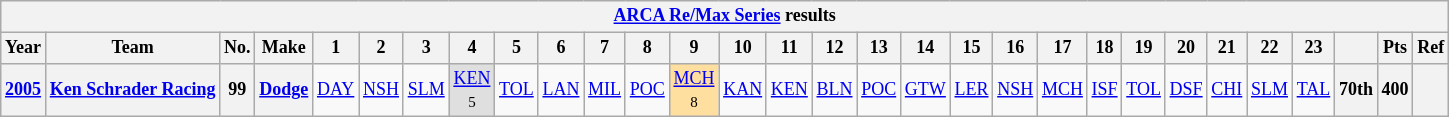<table class="wikitable" style="text-align:center; font-size:75%">
<tr>
<th colspan=45><a href='#'>ARCA Re/Max Series</a> results</th>
</tr>
<tr>
<th>Year</th>
<th>Team</th>
<th>No.</th>
<th>Make</th>
<th>1</th>
<th>2</th>
<th>3</th>
<th>4</th>
<th>5</th>
<th>6</th>
<th>7</th>
<th>8</th>
<th>9</th>
<th>10</th>
<th>11</th>
<th>12</th>
<th>13</th>
<th>14</th>
<th>15</th>
<th>16</th>
<th>17</th>
<th>18</th>
<th>19</th>
<th>20</th>
<th>21</th>
<th>22</th>
<th>23</th>
<th></th>
<th>Pts</th>
<th>Ref</th>
</tr>
<tr>
<th><a href='#'>2005</a></th>
<th><a href='#'>Ken Schrader Racing</a></th>
<th>99</th>
<th><a href='#'>Dodge</a></th>
<td><a href='#'>DAY</a></td>
<td><a href='#'>NSH</a></td>
<td><a href='#'>SLM</a></td>
<td style="background:#DFDFDF;"><a href='#'>KEN</a><br><small>5</small></td>
<td><a href='#'>TOL</a></td>
<td><a href='#'>LAN</a></td>
<td><a href='#'>MIL</a></td>
<td><a href='#'>POC</a></td>
<td style="background:#FFDF9F;"><a href='#'>MCH</a><br><small>8</small></td>
<td><a href='#'>KAN</a></td>
<td><a href='#'>KEN</a></td>
<td><a href='#'>BLN</a></td>
<td><a href='#'>POC</a></td>
<td><a href='#'>GTW</a></td>
<td><a href='#'>LER</a></td>
<td><a href='#'>NSH</a></td>
<td><a href='#'>MCH</a></td>
<td><a href='#'>ISF</a></td>
<td><a href='#'>TOL</a></td>
<td><a href='#'>DSF</a></td>
<td><a href='#'>CHI</a></td>
<td><a href='#'>SLM</a></td>
<td><a href='#'>TAL</a></td>
<th>70th</th>
<th>400</th>
<th></th>
</tr>
</table>
